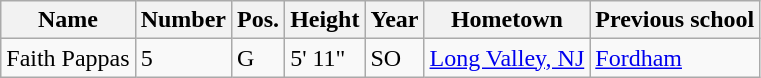<table class="wikitable sortable" border="1">
<tr>
<th>Name</th>
<th>Number</th>
<th>Pos.</th>
<th>Height</th>
<th>Year</th>
<th>Hometown</th>
<th class="unsortable">Previous school</th>
</tr>
<tr>
<td>Faith Pappas</td>
<td>5</td>
<td>G</td>
<td>5' 11"</td>
<td>SO</td>
<td><a href='#'>Long Valley, NJ</a></td>
<td><a href='#'>Fordham</a></td>
</tr>
</table>
